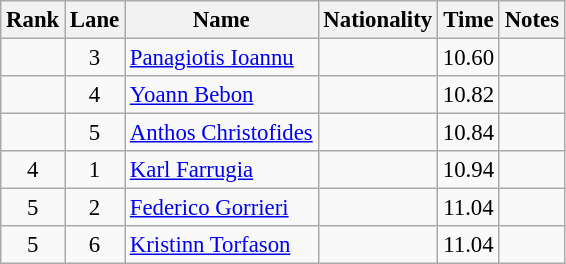<table class="wikitable sortable" style="text-align:center; font-size:95%">
<tr>
<th>Rank</th>
<th>Lane</th>
<th>Name</th>
<th>Nationality</th>
<th>Time</th>
<th>Notes</th>
</tr>
<tr>
<td></td>
<td>3</td>
<td align=left><a href='#'>Panagiotis Ioannu</a></td>
<td align=left></td>
<td>10.60</td>
<td></td>
</tr>
<tr>
<td></td>
<td>4</td>
<td align=left><a href='#'>Yoann Bebon</a></td>
<td align=left></td>
<td>10.82</td>
<td></td>
</tr>
<tr>
<td></td>
<td>5</td>
<td align=left><a href='#'>Anthos Christofides</a></td>
<td align=left></td>
<td>10.84</td>
<td></td>
</tr>
<tr>
<td>4</td>
<td>1</td>
<td align=left><a href='#'>Karl Farrugia</a></td>
<td align=left></td>
<td>10.94</td>
<td></td>
</tr>
<tr>
<td>5</td>
<td>2</td>
<td align=left><a href='#'>Federico Gorrieri</a></td>
<td align=left></td>
<td>11.04</td>
<td></td>
</tr>
<tr>
<td>5</td>
<td>6</td>
<td align=left><a href='#'>Kristinn Torfason</a></td>
<td align=left></td>
<td>11.04</td>
<td></td>
</tr>
</table>
